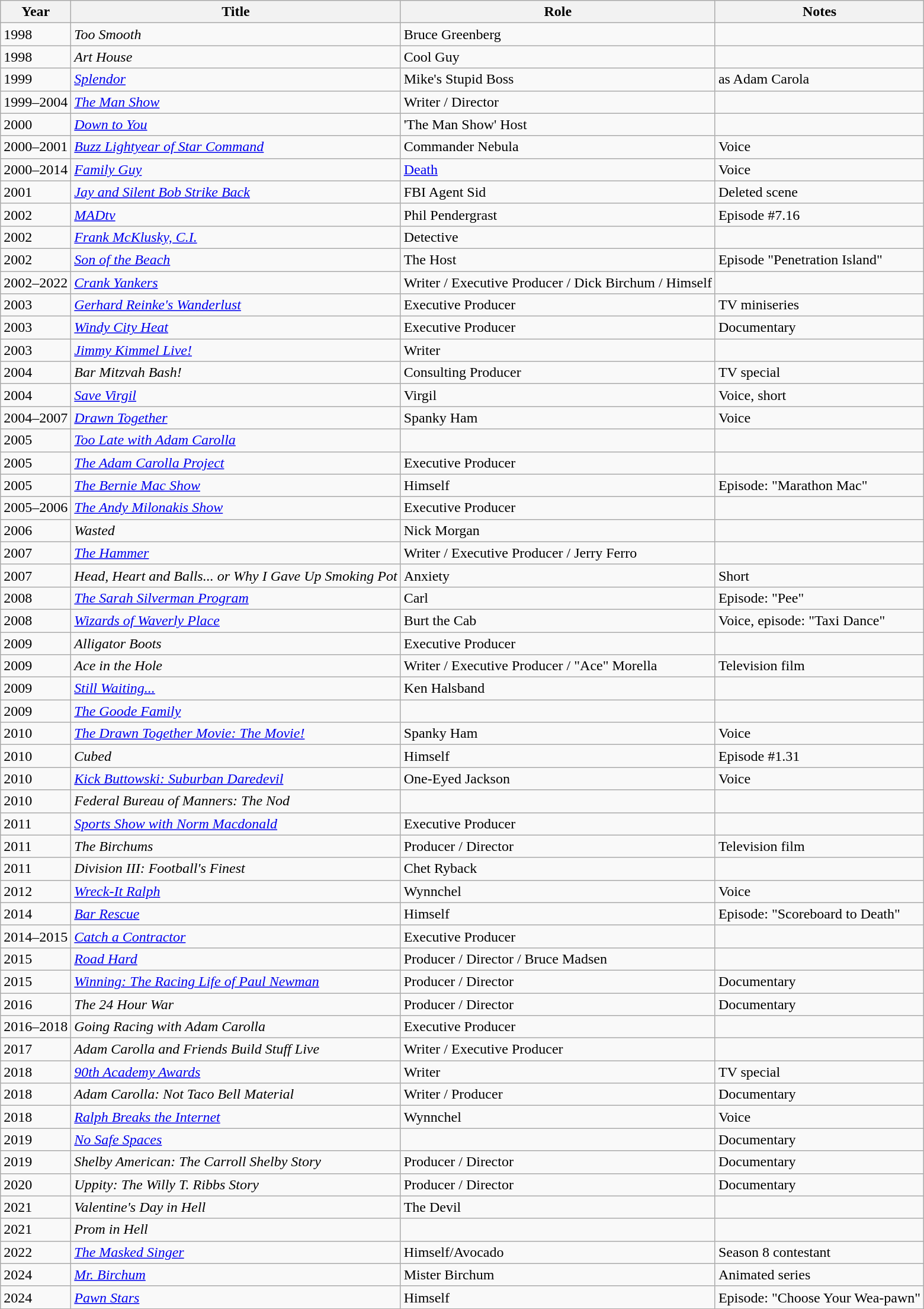<table class="wikitable">
<tr>
<th>Year</th>
<th>Title</th>
<th>Role</th>
<th>Notes</th>
</tr>
<tr>
<td>1998</td>
<td><em>Too Smooth</em></td>
<td>Bruce Greenberg</td>
<td></td>
</tr>
<tr>
<td>1998</td>
<td><em>Art House</em></td>
<td>Cool Guy</td>
<td></td>
</tr>
<tr>
<td>1999</td>
<td><em><a href='#'>Splendor</a></em></td>
<td>Mike's Stupid Boss</td>
<td>as Adam Carola</td>
</tr>
<tr>
<td>1999–2004</td>
<td><em><a href='#'>The Man Show</a></em></td>
<td>Writer / Director</td>
<td></td>
</tr>
<tr>
<td>2000</td>
<td><em><a href='#'>Down to You</a></em></td>
<td>'The Man Show' Host</td>
<td></td>
</tr>
<tr>
<td>2000–2001</td>
<td><em><a href='#'>Buzz Lightyear of Star Command</a></em></td>
<td>Commander Nebula</td>
<td>Voice</td>
</tr>
<tr>
<td>2000–2014</td>
<td><em><a href='#'>Family Guy</a></em></td>
<td><a href='#'>Death</a></td>
<td>Voice</td>
</tr>
<tr>
<td>2001</td>
<td><em><a href='#'>Jay and Silent Bob Strike Back</a></em></td>
<td>FBI Agent Sid</td>
<td>Deleted scene</td>
</tr>
<tr>
<td>2002</td>
<td><em><a href='#'>MADtv</a></em></td>
<td>Phil Pendergrast</td>
<td>Episode #7.16</td>
</tr>
<tr>
<td>2002</td>
<td><em><a href='#'>Frank McKlusky, C.I.</a></em></td>
<td>Detective</td>
<td></td>
</tr>
<tr>
<td>2002</td>
<td><em><a href='#'>Son of the Beach</a></em></td>
<td>The Host</td>
<td>Episode "Penetration Island"</td>
</tr>
<tr>
<td>2002–2022</td>
<td><em><a href='#'>Crank Yankers</a></em></td>
<td>Writer / Executive Producer / Dick Birchum / Himself</td>
<td></td>
</tr>
<tr>
<td>2003</td>
<td><em><a href='#'>Gerhard Reinke's Wanderlust</a></em></td>
<td>Executive Producer</td>
<td>TV miniseries</td>
</tr>
<tr>
<td>2003</td>
<td><em><a href='#'>Windy City Heat</a></em></td>
<td>Executive Producer</td>
<td>Documentary</td>
</tr>
<tr>
<td>2003</td>
<td><em><a href='#'>Jimmy Kimmel Live!</a></em></td>
<td>Writer</td>
<td></td>
</tr>
<tr>
<td>2004</td>
<td><em>Bar Mitzvah Bash!</em></td>
<td>Consulting Producer</td>
<td>TV special</td>
</tr>
<tr>
<td>2004</td>
<td><em><a href='#'>Save Virgil</a></em></td>
<td>Virgil</td>
<td>Voice, short</td>
</tr>
<tr>
<td>2004–2007</td>
<td><em><a href='#'>Drawn Together</a></em></td>
<td>Spanky Ham</td>
<td>Voice</td>
</tr>
<tr>
<td>2005</td>
<td><em><a href='#'>Too Late with Adam Carolla</a></em></td>
<td></td>
<td></td>
</tr>
<tr>
<td>2005</td>
<td><em><a href='#'>The Adam Carolla Project</a></em></td>
<td>Executive Producer</td>
<td></td>
</tr>
<tr>
<td>2005</td>
<td><em><a href='#'>The Bernie Mac Show</a></em></td>
<td>Himself</td>
<td>Episode: "Marathon Mac"</td>
</tr>
<tr>
<td>2005–2006</td>
<td><em><a href='#'>The Andy Milonakis Show</a></em></td>
<td>Executive Producer</td>
<td></td>
</tr>
<tr>
<td>2006</td>
<td><em>Wasted</em></td>
<td>Nick Morgan</td>
<td></td>
</tr>
<tr>
<td>2007</td>
<td><em><a href='#'>The Hammer</a></em></td>
<td>Writer / Executive Producer / Jerry Ferro</td>
<td></td>
</tr>
<tr>
<td>2007</td>
<td><em>Head, Heart and Balls... or Why I Gave Up Smoking Pot</em></td>
<td>Anxiety</td>
<td>Short</td>
</tr>
<tr>
<td>2008</td>
<td><em><a href='#'>The Sarah Silverman Program</a></em></td>
<td>Carl</td>
<td>Episode: "Pee"</td>
</tr>
<tr>
<td>2008</td>
<td><em><a href='#'>Wizards of Waverly Place</a></em></td>
<td>Burt the Cab</td>
<td>Voice, episode: "Taxi Dance"</td>
</tr>
<tr>
<td>2009</td>
<td><em>Alligator Boots</em></td>
<td>Executive Producer</td>
<td></td>
</tr>
<tr>
<td>2009</td>
<td><em>Ace in the Hole</em></td>
<td>Writer / Executive Producer / "Ace" Morella</td>
<td>Television film</td>
</tr>
<tr>
<td>2009</td>
<td><em><a href='#'>Still Waiting...</a></em></td>
<td>Ken Halsband</td>
<td></td>
</tr>
<tr>
<td>2009</td>
<td><em><a href='#'>The Goode Family</a></em></td>
<td></td>
<td></td>
</tr>
<tr>
<td>2010</td>
<td><em><a href='#'>The Drawn Together Movie: The Movie!</a></em></td>
<td>Spanky Ham</td>
<td>Voice</td>
</tr>
<tr>
<td>2010</td>
<td><em>Cubed</em></td>
<td>Himself</td>
<td>Episode #1.31</td>
</tr>
<tr>
<td>2010</td>
<td><em><a href='#'>Kick Buttowski: Suburban Daredevil</a></em></td>
<td>One-Eyed Jackson</td>
<td>Voice</td>
</tr>
<tr>
<td>2010</td>
<td><em>Federal Bureau of Manners: The Nod</em></td>
<td></td>
<td></td>
</tr>
<tr>
<td>2011</td>
<td><em><a href='#'>Sports Show with Norm Macdonald</a></em></td>
<td>Executive Producer</td>
<td></td>
</tr>
<tr>
<td>2011</td>
<td><em>The Birchums</em></td>
<td>Producer / Director</td>
<td>Television film</td>
</tr>
<tr>
<td>2011</td>
<td><em>Division III: Football's Finest</em></td>
<td>Chet Ryback</td>
<td></td>
</tr>
<tr>
<td>2012</td>
<td><em><a href='#'>Wreck-It Ralph</a></em></td>
<td>Wynnchel</td>
<td>Voice</td>
</tr>
<tr>
<td>2014</td>
<td><em><a href='#'>Bar Rescue</a></em></td>
<td>Himself</td>
<td>Episode: "Scoreboard to Death"</td>
</tr>
<tr>
<td>2014–2015</td>
<td><em><a href='#'>Catch a Contractor</a></em></td>
<td>Executive Producer</td>
<td></td>
</tr>
<tr>
<td>2015</td>
<td><em><a href='#'>Road Hard</a></em></td>
<td>Producer / Director / Bruce Madsen</td>
<td></td>
</tr>
<tr>
<td>2015</td>
<td><em><a href='#'>Winning: The Racing Life of Paul Newman</a></em></td>
<td>Producer / Director</td>
<td>Documentary</td>
</tr>
<tr>
<td>2016</td>
<td><em>The 24 Hour War</em></td>
<td>Producer / Director</td>
<td>Documentary</td>
</tr>
<tr>
<td>2016–2018</td>
<td><em>Going Racing with Adam Carolla</em></td>
<td>Executive Producer</td>
<td></td>
</tr>
<tr>
<td>2017</td>
<td><em>Adam Carolla and Friends Build Stuff Live</em></td>
<td>Writer / Executive Producer</td>
<td></td>
</tr>
<tr>
<td>2018</td>
<td><em><a href='#'>90th Academy Awards</a></em></td>
<td>Writer</td>
<td>TV special</td>
</tr>
<tr>
<td>2018</td>
<td><em>Adam Carolla: Not Taco Bell Material</em></td>
<td>Writer / Producer</td>
<td>Documentary</td>
</tr>
<tr>
<td>2018</td>
<td><em><a href='#'>Ralph Breaks the Internet</a></em></td>
<td>Wynnchel</td>
<td>Voice</td>
</tr>
<tr>
<td>2019</td>
<td><em><a href='#'>No Safe Spaces</a></em></td>
<td></td>
<td>Documentary</td>
</tr>
<tr>
<td>2019</td>
<td><em>Shelby American: The Carroll Shelby Story</em></td>
<td>Producer / Director</td>
<td>Documentary</td>
</tr>
<tr>
<td>2020</td>
<td><em>Uppity: The Willy T. Ribbs Story</em></td>
<td>Producer / Director</td>
<td>Documentary</td>
</tr>
<tr>
<td>2021</td>
<td><em>Valentine's Day in Hell</em></td>
<td>The Devil</td>
<td></td>
</tr>
<tr>
<td>2021</td>
<td><em>Prom in Hell</em></td>
<td></td>
</tr>
<tr>
<td>2022</td>
<td><em><a href='#'>The Masked Singer</a></em></td>
<td>Himself/Avocado</td>
<td>Season 8 contestant</td>
</tr>
<tr>
<td>2024</td>
<td><em><a href='#'>Mr. Birchum</a></em></td>
<td>Mister Birchum</td>
<td>Animated series</td>
</tr>
<tr>
<td>2024</td>
<td><em><a href='#'>Pawn Stars</a></em></td>
<td>Himself</td>
<td>Episode: "Choose Your Wea-pawn"</td>
</tr>
</table>
